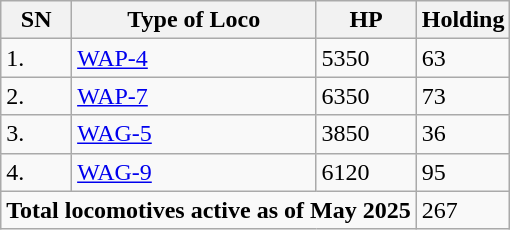<table class="wikitable">
<tr>
<th>SN</th>
<th>Type of Loco</th>
<th>HP</th>
<th>Holding</th>
</tr>
<tr>
<td>1.</td>
<td><a href='#'>WAP-4</a></td>
<td>5350</td>
<td>63</td>
</tr>
<tr>
<td>2.</td>
<td><a href='#'>WAP-7</a></td>
<td>6350</td>
<td>73</td>
</tr>
<tr>
<td>3.</td>
<td><a href='#'>WAG-5</a></td>
<td>3850</td>
<td>36</td>
</tr>
<tr>
<td>4.</td>
<td><a href='#'>WAG-9</a></td>
<td>6120</td>
<td>95</td>
</tr>
<tr>
<td colspan="3"><strong>Total locomotives active as of May 2025</strong></td>
<td>267</td>
</tr>
</table>
